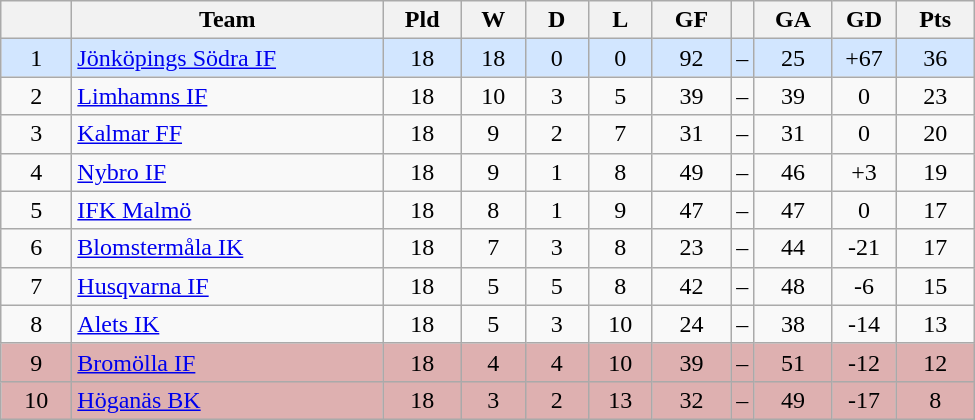<table class="wikitable" style="text-align: center;">
<tr>
<th style="width: 40px;"></th>
<th style="width: 200px;">Team</th>
<th style="width: 45px;">Pld</th>
<th style="width: 35px;">W</th>
<th style="width: 35px;">D</th>
<th style="width: 35px;">L</th>
<th style="width: 45px;">GF</th>
<th></th>
<th style="width: 45px;">GA</th>
<th style="width: 35px;">GD</th>
<th style="width: 45px;">Pts</th>
</tr>
<tr style="background: #d2e6ff">
<td>1</td>
<td style="text-align: left;"><a href='#'>Jönköpings Södra IF</a></td>
<td>18</td>
<td>18</td>
<td>0</td>
<td>0</td>
<td>92</td>
<td>–</td>
<td>25</td>
<td>+67</td>
<td>36</td>
</tr>
<tr>
<td>2</td>
<td style="text-align: left;"><a href='#'>Limhamns IF</a></td>
<td>18</td>
<td>10</td>
<td>3</td>
<td>5</td>
<td>39</td>
<td>–</td>
<td>39</td>
<td>0</td>
<td>23</td>
</tr>
<tr>
<td>3</td>
<td style="text-align: left;"><a href='#'>Kalmar FF</a></td>
<td>18</td>
<td>9</td>
<td>2</td>
<td>7</td>
<td>31</td>
<td>–</td>
<td>31</td>
<td>0</td>
<td>20</td>
</tr>
<tr>
<td>4</td>
<td style="text-align: left;"><a href='#'>Nybro IF</a></td>
<td>18</td>
<td>9</td>
<td>1</td>
<td>8</td>
<td>49</td>
<td>–</td>
<td>46</td>
<td>+3</td>
<td>19</td>
</tr>
<tr>
<td>5</td>
<td style="text-align: left;"><a href='#'>IFK Malmö</a></td>
<td>18</td>
<td>8</td>
<td>1</td>
<td>9</td>
<td>47</td>
<td>–</td>
<td>47</td>
<td>0</td>
<td>17</td>
</tr>
<tr>
<td>6</td>
<td style="text-align: left;"><a href='#'>Blomstermåla IK</a></td>
<td>18</td>
<td>7</td>
<td>3</td>
<td>8</td>
<td>23</td>
<td>–</td>
<td>44</td>
<td>-21</td>
<td>17</td>
</tr>
<tr>
<td>7</td>
<td style="text-align: left;"><a href='#'>Husqvarna IF</a></td>
<td>18</td>
<td>5</td>
<td>5</td>
<td>8</td>
<td>42</td>
<td>–</td>
<td>48</td>
<td>-6</td>
<td>15</td>
</tr>
<tr>
<td>8</td>
<td style="text-align: left;"><a href='#'>Alets IK</a></td>
<td>18</td>
<td>5</td>
<td>3</td>
<td>10</td>
<td>24</td>
<td>–</td>
<td>38</td>
<td>-14</td>
<td>13</td>
</tr>
<tr style="background: #deb0b0">
<td>9</td>
<td style="text-align: left;"><a href='#'>Bromölla IF</a></td>
<td>18</td>
<td>4</td>
<td>4</td>
<td>10</td>
<td>39</td>
<td>–</td>
<td>51</td>
<td>-12</td>
<td>12</td>
</tr>
<tr style="background: #deb0b0">
<td>10</td>
<td style="text-align: left;"><a href='#'>Höganäs BK</a></td>
<td>18</td>
<td>3</td>
<td>2</td>
<td>13</td>
<td>32</td>
<td>–</td>
<td>49</td>
<td>-17</td>
<td>8</td>
</tr>
</table>
